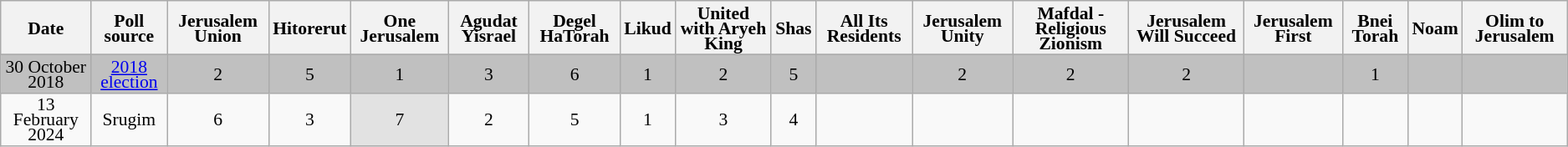<table class="wikitable" style="text-align:center; font-size:90%; line-height:12px">
<tr>
<th>Date</th>
<th>Poll source</th>
<th>Jerusalem Union</th>
<th>Hitorerut</th>
<th>One Jerusalem</th>
<th>Agudat Yisrael</th>
<th>Degel HaTorah</th>
<th>Likud</th>
<th>United with Aryeh King</th>
<th>Shas</th>
<th>All Its Residents</th>
<th>Jerusalem Unity</th>
<th>Mafdal - Religious Zionism</th>
<th>Jerusalem Will Succeed</th>
<th>Jerusalem First</th>
<th>Bnei Torah</th>
<th>Noam</th>
<th>Olim to Jerusalem</th>
</tr>
<tr style=background:silver>
<td>30 October 2018</td>
<td><a href='#'>2018 election</a></td>
<td>2</td>
<td>5</td>
<td>1</td>
<td>3</td>
<td>6</td>
<td>1</td>
<td>2</td>
<td>5</td>
<td></td>
<td>2</td>
<td>2</td>
<td>2</td>
<td></td>
<td>1</td>
<td></td>
<td></td>
</tr>
<tr>
<td>13 February 2024</td>
<td>Srugim</td>
<td>6</td>
<td>3</td>
<td style="background:#E2E2E2">7</td>
<td>2</td>
<td>5</td>
<td>1</td>
<td>3</td>
<td>4</td>
<td></td>
<td></td>
<td></td>
<td></td>
<td></td>
<td></td>
<td></td>
<td></td>
</tr>
</table>
